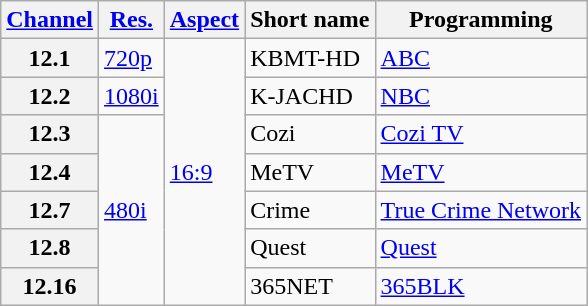<table class="wikitable">
<tr>
<th scope = "col"><a href='#'>Channel</a></th>
<th scope = "col"><a href='#'>Res.</a></th>
<th scope = "col"><a href='#'>Aspect</a></th>
<th scope = "col">Short name</th>
<th scope = "col">Programming</th>
</tr>
<tr>
<th scope = "row">12.1</th>
<td><a href='#'>720p</a></td>
<td rowspan="7"><a href='#'>16:9</a></td>
<td>KBMT-HD</td>
<td><a href='#'>ABC</a></td>
</tr>
<tr>
<th scope = "row">12.2</th>
<td><a href='#'>1080i</a></td>
<td>K-JACHD</td>
<td><a href='#'>NBC</a></td>
</tr>
<tr>
<th scope = "row">12.3</th>
<td rowspan="5"><a href='#'>480i</a></td>
<td>Cozi</td>
<td><a href='#'>Cozi TV</a></td>
</tr>
<tr>
<th scope = "row">12.4</th>
<td>MeTV</td>
<td><a href='#'>MeTV</a></td>
</tr>
<tr>
<th scope = "row">12.7</th>
<td>Crime</td>
<td><a href='#'>True Crime Network</a></td>
</tr>
<tr>
<th scope = "row">12.8</th>
<td>Quest</td>
<td><a href='#'>Quest</a></td>
</tr>
<tr>
<th scope = "row">12.16</th>
<td>365NET</td>
<td><a href='#'>365BLK</a></td>
</tr>
</table>
